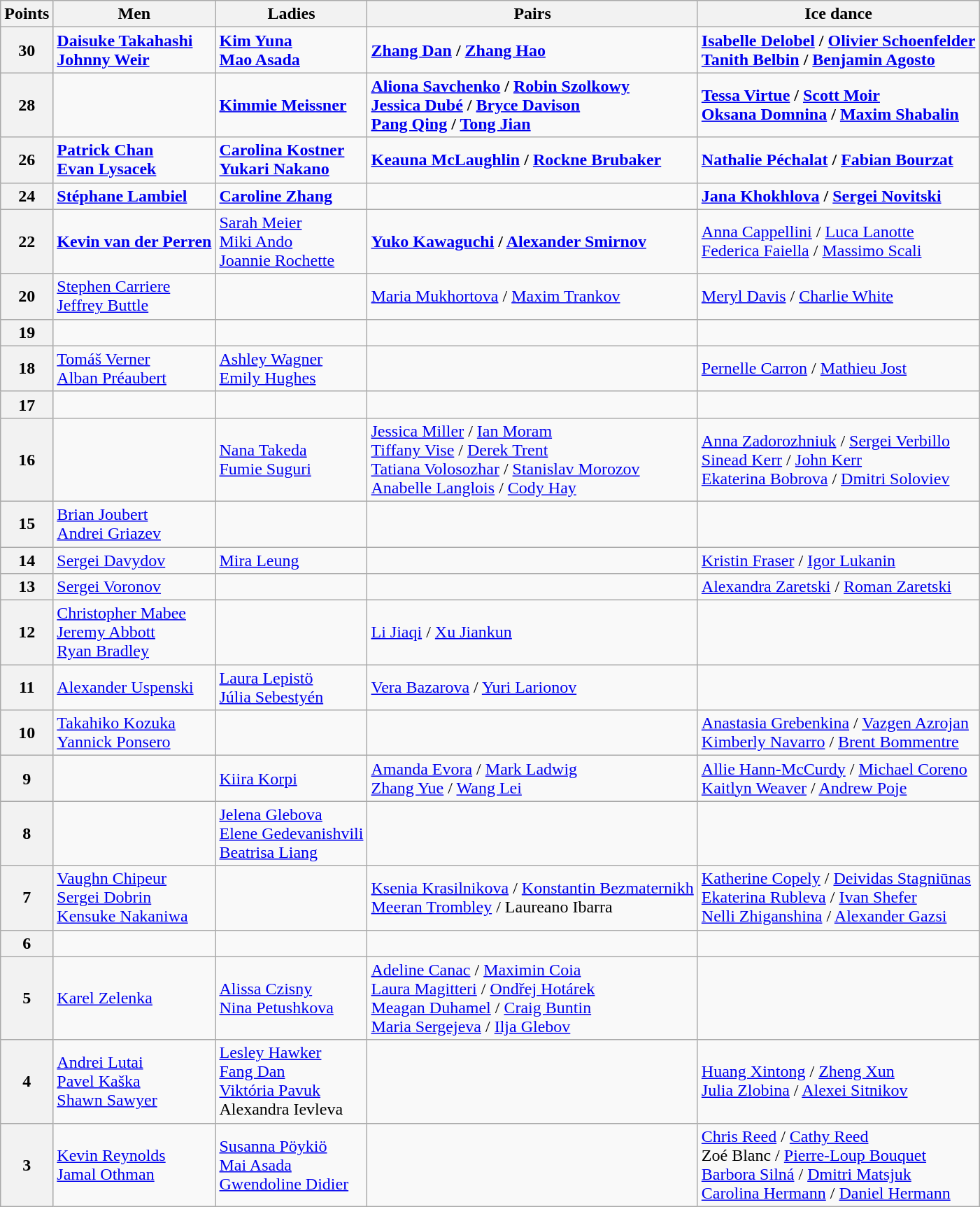<table class="wikitable">
<tr>
<th>Points</th>
<th>Men</th>
<th>Ladies</th>
<th>Pairs</th>
<th>Ice dance</th>
</tr>
<tr>
<th>30</th>
<td> <strong><a href='#'>Daisuke Takahashi</a></strong> <br>  <strong><a href='#'>Johnny Weir</a></strong></td>
<td> <strong><a href='#'>Kim Yuna</a></strong> <br>  <strong><a href='#'>Mao Asada</a></strong></td>
<td> <strong><a href='#'>Zhang Dan</a> / <a href='#'>Zhang Hao</a></strong></td>
<td> <strong><a href='#'>Isabelle Delobel</a> / <a href='#'>Olivier Schoenfelder</a></strong> <br>  <strong><a href='#'>Tanith Belbin</a> / <a href='#'>Benjamin Agosto</a></strong></td>
</tr>
<tr>
<th>28</th>
<td></td>
<td> <strong><a href='#'>Kimmie Meissner</a></strong></td>
<td> <strong><a href='#'>Aliona Savchenko</a> / <a href='#'>Robin Szolkowy</a></strong> <br>  <strong><a href='#'>Jessica Dubé</a> / <a href='#'>Bryce Davison</a></strong> <br>  <strong><a href='#'>Pang Qing</a> / <a href='#'>Tong Jian</a></strong></td>
<td> <strong><a href='#'>Tessa Virtue</a> / <a href='#'>Scott Moir</a></strong> <br>  <strong><a href='#'>Oksana Domnina</a> / <a href='#'>Maxim Shabalin</a></strong></td>
</tr>
<tr>
<th>26</th>
<td> <strong><a href='#'>Patrick Chan</a></strong> <br>  <strong><a href='#'>Evan Lysacek</a></strong></td>
<td> <strong><a href='#'>Carolina Kostner</a></strong> <br>  <strong><a href='#'>Yukari Nakano</a></strong></td>
<td> <strong><a href='#'>Keauna McLaughlin</a> / <a href='#'>Rockne Brubaker</a></strong></td>
<td> <strong><a href='#'>Nathalie Péchalat</a> / <a href='#'>Fabian Bourzat</a></strong></td>
</tr>
<tr>
<th>24</th>
<td> <strong><a href='#'>Stéphane Lambiel</a></strong></td>
<td> <strong><a href='#'>Caroline Zhang</a></strong></td>
<td></td>
<td> <strong><a href='#'>Jana Khokhlova</a> / <a href='#'>Sergei Novitski</a></strong></td>
</tr>
<tr>
<th>22</th>
<td> <strong><a href='#'>Kevin van der Perren</a></strong></td>
<td> <a href='#'>Sarah Meier</a> <br>  <a href='#'>Miki Ando</a> <br>  <a href='#'>Joannie Rochette</a></td>
<td> <strong><a href='#'>Yuko Kawaguchi</a> / <a href='#'>Alexander Smirnov</a></strong></td>
<td> <a href='#'>Anna Cappellini</a> / <a href='#'>Luca Lanotte</a> <br>  <a href='#'>Federica Faiella</a> / <a href='#'>Massimo Scali</a></td>
</tr>
<tr>
<th>20</th>
<td> <a href='#'>Stephen Carriere</a> <br>  <a href='#'>Jeffrey Buttle</a></td>
<td></td>
<td> <a href='#'>Maria Mukhortova</a> / <a href='#'>Maxim Trankov</a></td>
<td> <a href='#'>Meryl Davis</a> / <a href='#'>Charlie White</a></td>
</tr>
<tr>
<th>19</th>
<td></td>
<td></td>
<td></td>
<td></td>
</tr>
<tr>
<th>18</th>
<td> <a href='#'>Tomáš Verner</a> <br>  <a href='#'>Alban Préaubert</a></td>
<td> <a href='#'>Ashley Wagner</a> <br>  <a href='#'>Emily Hughes</a></td>
<td></td>
<td> <a href='#'>Pernelle Carron</a> / <a href='#'>Mathieu Jost</a></td>
</tr>
<tr>
<th>17</th>
<td></td>
<td></td>
<td></td>
<td></td>
</tr>
<tr>
<th>16</th>
<td></td>
<td> <a href='#'>Nana Takeda</a> <br>  <a href='#'>Fumie Suguri</a></td>
<td> <a href='#'>Jessica Miller</a> / <a href='#'>Ian Moram</a> <br>  <a href='#'>Tiffany Vise</a> / <a href='#'>Derek Trent</a> <br>  <a href='#'>Tatiana Volosozhar</a> / <a href='#'>Stanislav Morozov</a> <br>  <a href='#'>Anabelle Langlois</a> / <a href='#'>Cody Hay</a></td>
<td> <a href='#'>Anna Zadorozhniuk</a> / <a href='#'>Sergei Verbillo</a> <br>  <a href='#'>Sinead Kerr</a> / <a href='#'>John Kerr</a> <br>  <a href='#'>Ekaterina Bobrova</a> / <a href='#'>Dmitri Soloviev</a></td>
</tr>
<tr>
<th>15</th>
<td> <a href='#'>Brian Joubert</a> <br>  <a href='#'>Andrei Griazev</a></td>
<td></td>
<td></td>
<td></td>
</tr>
<tr>
<th>14</th>
<td> <a href='#'>Sergei Davydov</a></td>
<td> <a href='#'>Mira Leung</a></td>
<td></td>
<td> <a href='#'>Kristin Fraser</a> / <a href='#'>Igor Lukanin</a></td>
</tr>
<tr>
<th>13</th>
<td> <a href='#'>Sergei Voronov</a></td>
<td></td>
<td></td>
<td> <a href='#'>Alexandra Zaretski</a> / <a href='#'>Roman Zaretski</a></td>
</tr>
<tr>
<th>12</th>
<td> <a href='#'>Christopher Mabee</a> <br>  <a href='#'>Jeremy Abbott</a> <br>  <a href='#'>Ryan Bradley</a></td>
<td></td>
<td> <a href='#'>Li Jiaqi</a> / <a href='#'>Xu Jiankun</a></td>
<td></td>
</tr>
<tr>
<th>11</th>
<td> <a href='#'>Alexander Uspenski</a></td>
<td> <a href='#'>Laura Lepistö</a> <br>  <a href='#'>Júlia Sebestyén</a></td>
<td> <a href='#'>Vera Bazarova</a> / <a href='#'>Yuri Larionov</a></td>
<td></td>
</tr>
<tr>
<th>10</th>
<td> <a href='#'>Takahiko Kozuka</a> <br>  <a href='#'>Yannick Ponsero</a></td>
<td></td>
<td></td>
<td> <a href='#'>Anastasia Grebenkina</a> / <a href='#'>Vazgen Azrojan</a> <br>  <a href='#'>Kimberly Navarro</a> / <a href='#'>Brent Bommentre</a></td>
</tr>
<tr>
<th>9</th>
<td></td>
<td> <a href='#'>Kiira Korpi</a></td>
<td> <a href='#'>Amanda Evora</a> / <a href='#'>Mark Ladwig</a> <br>  <a href='#'>Zhang Yue</a> / <a href='#'>Wang Lei</a></td>
<td> <a href='#'>Allie Hann-McCurdy</a> / <a href='#'>Michael Coreno</a> <br>  <a href='#'>Kaitlyn Weaver</a> / <a href='#'>Andrew Poje</a></td>
</tr>
<tr>
<th>8</th>
<td></td>
<td> <a href='#'>Jelena Glebova</a> <br>  <a href='#'>Elene Gedevanishvili</a> <br>  <a href='#'>Beatrisa Liang</a></td>
<td></td>
<td></td>
</tr>
<tr>
<th>7</th>
<td> <a href='#'>Vaughn Chipeur</a> <br>  <a href='#'>Sergei Dobrin</a> <br>  <a href='#'>Kensuke Nakaniwa</a></td>
<td></td>
<td> <a href='#'>Ksenia Krasilnikova</a> / <a href='#'>Konstantin Bezmaternikh</a> <br>  <a href='#'>Meeran Trombley</a> / Laureano Ibarra</td>
<td> <a href='#'>Katherine Copely</a> / <a href='#'>Deividas Stagniūnas</a> <br>  <a href='#'>Ekaterina Rubleva</a> / <a href='#'>Ivan Shefer</a> <br>  <a href='#'>Nelli Zhiganshina</a> / <a href='#'>Alexander Gazsi</a></td>
</tr>
<tr>
<th>6</th>
<td></td>
<td></td>
<td></td>
<td></td>
</tr>
<tr>
<th>5</th>
<td> <a href='#'>Karel Zelenka</a></td>
<td> <a href='#'>Alissa Czisny</a> <br>  <a href='#'>Nina Petushkova</a></td>
<td> <a href='#'>Adeline Canac</a> / <a href='#'>Maximin Coia</a> <br>  <a href='#'>Laura Magitteri</a> / <a href='#'>Ondřej Hotárek</a> <br>  <a href='#'>Meagan Duhamel</a> / <a href='#'>Craig Buntin</a> <br>  <a href='#'>Maria Sergejeva</a> / <a href='#'>Ilja Glebov</a></td>
<td></td>
</tr>
<tr>
<th>4</th>
<td> <a href='#'>Andrei Lutai</a> <br>  <a href='#'>Pavel Kaška</a> <br>  <a href='#'>Shawn Sawyer</a></td>
<td> <a href='#'>Lesley Hawker</a> <br>  <a href='#'>Fang Dan</a> <br>  <a href='#'>Viktória Pavuk</a> <br>  Alexandra Ievleva</td>
<td></td>
<td> <a href='#'>Huang Xintong</a> / <a href='#'>Zheng Xun</a> <br>  <a href='#'>Julia Zlobina</a> / <a href='#'>Alexei Sitnikov</a></td>
</tr>
<tr>
<th>3</th>
<td> <a href='#'>Kevin Reynolds</a> <br>  <a href='#'>Jamal Othman</a></td>
<td> <a href='#'>Susanna Pöykiö</a> <br>  <a href='#'>Mai Asada</a> <br>  <a href='#'>Gwendoline Didier</a></td>
<td></td>
<td> <a href='#'>Chris Reed</a> / <a href='#'>Cathy Reed</a> <br>  Zoé Blanc / <a href='#'>Pierre-Loup Bouquet</a> <br>  <a href='#'>Barbora Silná</a> / <a href='#'>Dmitri Matsjuk</a> <br>  <a href='#'>Carolina Hermann</a> / <a href='#'>Daniel Hermann</a></td>
</tr>
</table>
